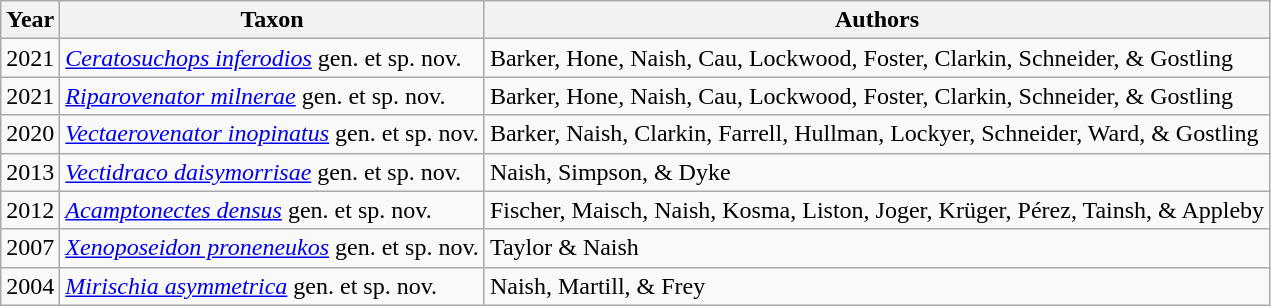<table class="wikitable sortable">
<tr>
<th>Year</th>
<th>Taxon</th>
<th>Authors</th>
</tr>
<tr>
<td>2021</td>
<td><em><a href='#'>Ceratosuchops inferodios</a></em> gen. et sp. nov.</td>
<td>Barker, Hone, Naish, Cau, Lockwood, Foster, Clarkin, Schneider, & Gostling</td>
</tr>
<tr>
<td>2021</td>
<td><em><a href='#'>Riparovenator milnerae</a></em> gen. et sp. nov.</td>
<td>Barker, Hone, Naish, Cau, Lockwood, Foster, Clarkin, Schneider, & Gostling</td>
</tr>
<tr>
<td>2020</td>
<td><em><a href='#'>Vectaerovenator inopinatus</a></em> gen. et sp. nov.</td>
<td>Barker, Naish, Clarkin, Farrell, Hullman, Lockyer, Schneider, Ward, & Gostling</td>
</tr>
<tr>
<td>2013</td>
<td><em><a href='#'>Vectidraco daisymorrisae</a></em> gen. et sp. nov.</td>
<td>Naish, Simpson, & Dyke</td>
</tr>
<tr>
<td>2012</td>
<td><em><a href='#'>Acamptonectes densus</a></em> gen. et sp. nov.</td>
<td>Fischer, Maisch, Naish, Kosma, Liston, Joger, Krüger, Pérez, Tainsh, & Appleby</td>
</tr>
<tr>
<td>2007</td>
<td><em><a href='#'>Xenoposeidon proneneukos</a></em> gen. et sp. nov.</td>
<td>Taylor & Naish</td>
</tr>
<tr>
<td>2004</td>
<td><em><a href='#'>Mirischia asymmetrica</a></em> gen. et sp. nov.</td>
<td>Naish, Martill, & Frey</td>
</tr>
</table>
